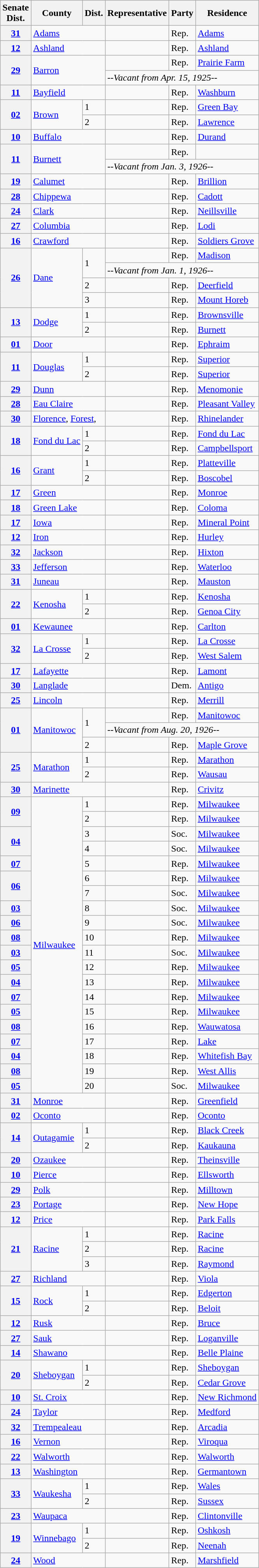<table class="wikitable sortable">
<tr>
<th>Senate<br>Dist.</th>
<th>County</th>
<th>Dist.</th>
<th>Representative</th>
<th>Party</th>
<th>Residence</th>
</tr>
<tr>
<th><a href='#'>31</a></th>
<td text-align="left" colspan="2"><a href='#'>Adams</a> </td>
<td></td>
<td>Rep.</td>
<td><a href='#'>Adams</a></td>
</tr>
<tr>
<th><a href='#'>12</a></th>
<td text-align="left" colspan="2"><a href='#'>Ashland</a></td>
<td></td>
<td>Rep.</td>
<td><a href='#'>Ashland</a></td>
</tr>
<tr>
<th rowspan="2"><a href='#'>29</a></th>
<td rowspan="2" text-align="left" colspan="2"><a href='#'>Barron</a></td>
<td> </td>
<td>Rep.</td>
<td><a href='#'>Prairie Farm</a></td>
</tr>
<tr>
<td colspan="3"><em>--Vacant from Apr. 15, 1925--</em></td>
</tr>
<tr>
<th><a href='#'>11</a></th>
<td text-align="left" colspan="2"><a href='#'>Bayfield</a></td>
<td></td>
<td>Rep.</td>
<td><a href='#'>Washburn</a></td>
</tr>
<tr>
<th rowspan="2"><a href='#'>02</a></th>
<td text-align="left" rowspan="2"><a href='#'>Brown</a></td>
<td>1</td>
<td></td>
<td>Rep.</td>
<td><a href='#'>Green Bay</a></td>
</tr>
<tr>
<td>2</td>
<td></td>
<td>Rep.</td>
<td><a href='#'>Lawrence</a></td>
</tr>
<tr>
<th><a href='#'>10</a></th>
<td text-align="left" colspan="2"><a href='#'>Buffalo</a> </td>
<td></td>
<td>Rep.</td>
<td><a href='#'>Durand</a></td>
</tr>
<tr>
<th rowspan="2"><a href='#'>11</a></th>
<td rowspan="2" text-align="left" colspan="2"><a href='#'>Burnett</a> </td>
<td> </td>
<td>Rep.</td>
<td></td>
</tr>
<tr>
<td colspan="3"><em>--Vacant from Jan. 3, 1926--</em></td>
</tr>
<tr>
<th><a href='#'>19</a></th>
<td text-align="left" colspan="2"><a href='#'>Calumet</a></td>
<td></td>
<td>Rep.</td>
<td><a href='#'>Brillion</a></td>
</tr>
<tr>
<th><a href='#'>28</a></th>
<td text-align="left" colspan="2"><a href='#'>Chippewa</a></td>
<td></td>
<td>Rep.</td>
<td><a href='#'>Cadott</a></td>
</tr>
<tr>
<th><a href='#'>24</a></th>
<td text-align="left" colspan="2"><a href='#'>Clark</a></td>
<td></td>
<td>Rep.</td>
<td><a href='#'>Neillsville</a></td>
</tr>
<tr>
<th><a href='#'>27</a></th>
<td text-align="left" colspan="2"><a href='#'>Columbia</a></td>
<td></td>
<td>Rep.</td>
<td><a href='#'>Lodi</a></td>
</tr>
<tr>
<th><a href='#'>16</a></th>
<td text-align="left" colspan="2"><a href='#'>Crawford</a></td>
<td></td>
<td>Rep.</td>
<td><a href='#'>Soldiers Grove</a></td>
</tr>
<tr>
<th rowspan="4"><a href='#'>26</a></th>
<td text-align="left" rowspan="4"><a href='#'>Dane</a></td>
<td rowspan="2">1</td>
<td> </td>
<td>Rep.</td>
<td><a href='#'>Madison</a></td>
</tr>
<tr>
<td colspan="3"><em>--Vacant from Jan. 1, 1926--</em></td>
</tr>
<tr>
<td>2</td>
<td></td>
<td>Rep.</td>
<td><a href='#'>Deerfield</a></td>
</tr>
<tr>
<td>3</td>
<td></td>
<td>Rep.</td>
<td><a href='#'>Mount Horeb</a></td>
</tr>
<tr>
<th rowspan="2"><a href='#'>13</a></th>
<td text-align="left" rowspan="2"><a href='#'>Dodge</a></td>
<td>1</td>
<td></td>
<td>Rep.</td>
<td><a href='#'>Brownsville</a></td>
</tr>
<tr>
<td>2</td>
<td></td>
<td>Rep.</td>
<td><a href='#'>Burnett</a></td>
</tr>
<tr>
<th><a href='#'>01</a></th>
<td text-align="left" colspan="2"><a href='#'>Door</a></td>
<td></td>
<td>Rep.</td>
<td><a href='#'>Ephraim</a></td>
</tr>
<tr>
<th rowspan="2"><a href='#'>11</a></th>
<td text-align="left" rowspan="2"><a href='#'>Douglas</a></td>
<td>1</td>
<td></td>
<td>Rep.</td>
<td><a href='#'>Superior</a></td>
</tr>
<tr>
<td>2</td>
<td></td>
<td>Rep.</td>
<td><a href='#'>Superior</a></td>
</tr>
<tr>
<th><a href='#'>29</a></th>
<td text-align="left" colspan="2"><a href='#'>Dunn</a></td>
<td></td>
<td>Rep.</td>
<td><a href='#'>Menomonie</a></td>
</tr>
<tr>
<th><a href='#'>28</a></th>
<td text-align="left" colspan="2"><a href='#'>Eau Claire</a></td>
<td></td>
<td>Rep.</td>
<td><a href='#'>Pleasant Valley</a></td>
</tr>
<tr>
<th><a href='#'>30</a></th>
<td text-align="left" colspan="2"><a href='#'>Florence</a>, <a href='#'>Forest</a>, </td>
<td></td>
<td>Rep.</td>
<td><a href='#'>Rhinelander</a></td>
</tr>
<tr>
<th rowspan="2"><a href='#'>18</a></th>
<td text-align="left" rowspan="2"><a href='#'>Fond du Lac</a></td>
<td>1</td>
<td></td>
<td>Rep.</td>
<td><a href='#'>Fond du Lac</a></td>
</tr>
<tr>
<td>2</td>
<td></td>
<td>Rep.</td>
<td><a href='#'>Campbellsport</a></td>
</tr>
<tr>
<th rowspan="2"><a href='#'>16</a></th>
<td text-align="left" rowspan="2"><a href='#'>Grant</a></td>
<td>1</td>
<td></td>
<td>Rep.</td>
<td><a href='#'>Platteville</a></td>
</tr>
<tr>
<td>2</td>
<td></td>
<td>Rep.</td>
<td><a href='#'>Boscobel</a></td>
</tr>
<tr>
<th><a href='#'>17</a></th>
<td text-align="left" colspan="2"><a href='#'>Green</a></td>
<td></td>
<td>Rep.</td>
<td><a href='#'>Monroe</a></td>
</tr>
<tr>
<th><a href='#'>18</a></th>
<td text-align="left" colspan="2"><a href='#'>Green Lake</a> </td>
<td></td>
<td>Rep.</td>
<td><a href='#'>Coloma</a></td>
</tr>
<tr>
<th><a href='#'>17</a></th>
<td text-align="left" colspan="2"><a href='#'>Iowa</a></td>
<td></td>
<td>Rep.</td>
<td><a href='#'>Mineral Point</a></td>
</tr>
<tr>
<th><a href='#'>12</a></th>
<td text-align="left" colspan="2"><a href='#'>Iron</a> </td>
<td></td>
<td>Rep.</td>
<td><a href='#'>Hurley</a></td>
</tr>
<tr>
<th><a href='#'>32</a></th>
<td text-align="left" colspan="2"><a href='#'>Jackson</a></td>
<td></td>
<td>Rep.</td>
<td><a href='#'>Hixton</a></td>
</tr>
<tr>
<th><a href='#'>33</a></th>
<td text-align="left" colspan="2"><a href='#'>Jefferson</a></td>
<td></td>
<td>Rep.</td>
<td><a href='#'>Waterloo</a></td>
</tr>
<tr>
<th><a href='#'>31</a></th>
<td text-align="left" colspan="2"><a href='#'>Juneau</a></td>
<td></td>
<td>Rep.</td>
<td><a href='#'>Mauston</a></td>
</tr>
<tr>
<th rowspan="2"><a href='#'>22</a></th>
<td text-align="left" rowspan="2"><a href='#'>Kenosha</a></td>
<td>1</td>
<td></td>
<td>Rep.</td>
<td><a href='#'>Kenosha</a></td>
</tr>
<tr>
<td>2</td>
<td></td>
<td>Rep.</td>
<td><a href='#'>Genoa City</a></td>
</tr>
<tr>
<th><a href='#'>01</a></th>
<td text-align="left" colspan="2"><a href='#'>Kewaunee</a></td>
<td></td>
<td>Rep.</td>
<td><a href='#'>Carlton</a></td>
</tr>
<tr>
<th rowspan="2"><a href='#'>32</a></th>
<td text-align="left" rowspan="2"><a href='#'>La Crosse</a></td>
<td>1</td>
<td></td>
<td>Rep.</td>
<td><a href='#'>La Crosse</a></td>
</tr>
<tr>
<td>2</td>
<td></td>
<td>Rep.</td>
<td><a href='#'>West Salem</a></td>
</tr>
<tr>
<th><a href='#'>17</a></th>
<td text-align="left" colspan="2"><a href='#'>Lafayette</a></td>
<td></td>
<td>Rep.</td>
<td><a href='#'>Lamont</a></td>
</tr>
<tr>
<th><a href='#'>30</a></th>
<td text-align="left" colspan="2"><a href='#'>Langlade</a></td>
<td></td>
<td>Dem.</td>
<td><a href='#'>Antigo</a></td>
</tr>
<tr>
<th><a href='#'>25</a></th>
<td text-align="left" colspan="2"><a href='#'>Lincoln</a></td>
<td></td>
<td>Rep.</td>
<td><a href='#'>Merrill</a></td>
</tr>
<tr>
<th rowspan="3"><a href='#'>01</a></th>
<td rowspan="3" text-align="left"><a href='#'>Manitowoc</a></td>
<td rowspan="2">1</td>
<td> </td>
<td>Rep.</td>
<td><a href='#'>Manitowoc</a></td>
</tr>
<tr>
<td colspan="3"><em>--Vacant from Aug. 20, 1926--</em></td>
</tr>
<tr>
<td>2</td>
<td></td>
<td>Rep.</td>
<td><a href='#'>Maple Grove</a></td>
</tr>
<tr>
<th rowspan="2"><a href='#'>25</a></th>
<td text-align="left" rowspan="2"><a href='#'>Marathon</a></td>
<td>1</td>
<td></td>
<td>Rep.</td>
<td><a href='#'>Marathon</a></td>
</tr>
<tr>
<td>2</td>
<td></td>
<td>Rep.</td>
<td><a href='#'>Wausau</a></td>
</tr>
<tr>
<th><a href='#'>30</a></th>
<td text-align="left" colspan="2"><a href='#'>Marinette</a></td>
<td></td>
<td>Rep.</td>
<td><a href='#'>Crivitz</a></td>
</tr>
<tr>
<th rowspan="2"><a href='#'>09</a></th>
<td text-align="left" rowspan="20"><a href='#'>Milwaukee</a></td>
<td>1</td>
<td></td>
<td>Rep.</td>
<td><a href='#'>Milwaukee</a></td>
</tr>
<tr>
<td>2</td>
<td></td>
<td>Rep.</td>
<td><a href='#'>Milwaukee</a></td>
</tr>
<tr>
<th rowspan="2"><a href='#'>04</a></th>
<td>3</td>
<td></td>
<td>Soc.</td>
<td><a href='#'>Milwaukee</a></td>
</tr>
<tr>
<td>4</td>
<td></td>
<td>Soc.</td>
<td><a href='#'>Milwaukee</a></td>
</tr>
<tr>
<th><a href='#'>07</a></th>
<td>5</td>
<td></td>
<td>Rep.</td>
<td><a href='#'>Milwaukee</a></td>
</tr>
<tr>
<th rowspan="2"><a href='#'>06</a></th>
<td>6</td>
<td></td>
<td>Rep.</td>
<td><a href='#'>Milwaukee</a></td>
</tr>
<tr>
<td>7</td>
<td></td>
<td>Soc.</td>
<td><a href='#'>Milwaukee</a></td>
</tr>
<tr>
<th><a href='#'>03</a></th>
<td>8</td>
<td></td>
<td>Soc.</td>
<td><a href='#'>Milwaukee</a></td>
</tr>
<tr>
<th><a href='#'>06</a></th>
<td>9</td>
<td></td>
<td>Soc.</td>
<td><a href='#'>Milwaukee</a></td>
</tr>
<tr>
<th><a href='#'>08</a></th>
<td>10</td>
<td></td>
<td>Rep.</td>
<td><a href='#'>Milwaukee</a></td>
</tr>
<tr>
<th><a href='#'>03</a></th>
<td>11</td>
<td></td>
<td>Soc.</td>
<td><a href='#'>Milwaukee</a></td>
</tr>
<tr>
<th><a href='#'>05</a></th>
<td>12</td>
<td></td>
<td>Rep.</td>
<td><a href='#'>Milwaukee</a></td>
</tr>
<tr>
<th><a href='#'>04</a></th>
<td>13</td>
<td></td>
<td>Rep.</td>
<td><a href='#'>Milwaukee</a></td>
</tr>
<tr>
<th><a href='#'>07</a></th>
<td>14</td>
<td></td>
<td>Rep.</td>
<td><a href='#'>Milwaukee</a></td>
</tr>
<tr>
<th><a href='#'>05</a></th>
<td>15</td>
<td></td>
<td>Rep.</td>
<td><a href='#'>Milwaukee</a></td>
</tr>
<tr>
<th><a href='#'>08</a></th>
<td>16</td>
<td></td>
<td>Rep.</td>
<td><a href='#'>Wauwatosa</a></td>
</tr>
<tr>
<th><a href='#'>07</a></th>
<td>17</td>
<td></td>
<td>Rep.</td>
<td><a href='#'>Lake</a></td>
</tr>
<tr>
<th><a href='#'>04</a></th>
<td>18</td>
<td></td>
<td>Rep.</td>
<td><a href='#'>Whitefish Bay</a></td>
</tr>
<tr>
<th><a href='#'>08</a></th>
<td>19</td>
<td></td>
<td>Rep.</td>
<td><a href='#'>West Allis</a></td>
</tr>
<tr>
<th><a href='#'>05</a></th>
<td>20</td>
<td></td>
<td>Soc.</td>
<td><a href='#'>Milwaukee</a></td>
</tr>
<tr>
<th><a href='#'>31</a></th>
<td text-align="left" colspan="2"><a href='#'>Monroe</a></td>
<td></td>
<td>Rep.</td>
<td><a href='#'>Greenfield</a></td>
</tr>
<tr>
<th><a href='#'>02</a></th>
<td text-align="left" colspan="2"><a href='#'>Oconto</a></td>
<td></td>
<td>Rep.</td>
<td><a href='#'>Oconto</a></td>
</tr>
<tr>
<th rowspan="2"><a href='#'>14</a></th>
<td text-align="left" rowspan="2"><a href='#'>Outagamie</a></td>
<td>1</td>
<td></td>
<td>Rep.</td>
<td><a href='#'>Black Creek</a></td>
</tr>
<tr>
<td>2</td>
<td></td>
<td>Rep.</td>
<td><a href='#'>Kaukauna</a></td>
</tr>
<tr>
<th><a href='#'>20</a></th>
<td text-align="left" colspan="2"><a href='#'>Ozaukee</a></td>
<td></td>
<td>Rep.</td>
<td><a href='#'>Theinsville</a></td>
</tr>
<tr>
<th><a href='#'>10</a></th>
<td text-align="left" colspan="2"><a href='#'>Pierce</a></td>
<td></td>
<td>Rep.</td>
<td><a href='#'>Ellsworth</a></td>
</tr>
<tr>
<th><a href='#'>29</a></th>
<td text-align="left" colspan="2"><a href='#'>Polk</a></td>
<td></td>
<td>Rep.</td>
<td><a href='#'>Milltown</a></td>
</tr>
<tr>
<th><a href='#'>23</a></th>
<td text-align="left" colspan="2"><a href='#'>Portage</a></td>
<td></td>
<td>Rep.</td>
<td><a href='#'>New Hope</a></td>
</tr>
<tr>
<th><a href='#'>12</a></th>
<td text-align="left" colspan="2"><a href='#'>Price</a></td>
<td></td>
<td>Rep.</td>
<td><a href='#'>Park Falls</a></td>
</tr>
<tr>
<th rowspan="3"><a href='#'>21</a></th>
<td text-align="left" rowspan="3"><a href='#'>Racine</a></td>
<td>1</td>
<td></td>
<td>Rep.</td>
<td><a href='#'>Racine</a></td>
</tr>
<tr>
<td>2</td>
<td></td>
<td>Rep.</td>
<td><a href='#'>Racine</a></td>
</tr>
<tr>
<td>3</td>
<td></td>
<td>Rep.</td>
<td><a href='#'>Raymond</a></td>
</tr>
<tr>
<th><a href='#'>27</a></th>
<td text-align="left" colspan="2"><a href='#'>Richland</a></td>
<td></td>
<td>Rep.</td>
<td><a href='#'>Viola</a></td>
</tr>
<tr>
<th rowspan="2"><a href='#'>15</a></th>
<td text-align="left" rowspan="2"><a href='#'>Rock</a></td>
<td>1</td>
<td></td>
<td>Rep.</td>
<td><a href='#'>Edgerton</a></td>
</tr>
<tr>
<td>2</td>
<td></td>
<td>Rep.</td>
<td><a href='#'>Beloit</a></td>
</tr>
<tr>
<th><a href='#'>12</a></th>
<td text-align="left" colspan="2"><a href='#'>Rusk</a> </td>
<td></td>
<td>Rep.</td>
<td><a href='#'>Bruce</a></td>
</tr>
<tr>
<th><a href='#'>27</a></th>
<td text-align="left" colspan="2"><a href='#'>Sauk</a></td>
<td></td>
<td>Rep.</td>
<td><a href='#'>Loganville</a></td>
</tr>
<tr>
<th><a href='#'>14</a></th>
<td text-align="left" colspan="2"><a href='#'>Shawano</a></td>
<td></td>
<td>Rep.</td>
<td><a href='#'>Belle Plaine</a></td>
</tr>
<tr>
<th rowspan="2"><a href='#'>20</a></th>
<td text-align="left" rowspan="2"><a href='#'>Sheboygan</a></td>
<td>1</td>
<td></td>
<td>Rep.</td>
<td><a href='#'>Sheboygan</a></td>
</tr>
<tr>
<td>2</td>
<td></td>
<td>Rep.</td>
<td><a href='#'>Cedar Grove</a></td>
</tr>
<tr>
<th><a href='#'>10</a></th>
<td text-align="left" colspan="2"><a href='#'>St. Croix</a></td>
<td></td>
<td>Rep.</td>
<td><a href='#'>New Richmond</a></td>
</tr>
<tr>
<th><a href='#'>24</a></th>
<td text-align="left" colspan="2"><a href='#'>Taylor</a></td>
<td></td>
<td>Rep.</td>
<td><a href='#'>Medford</a></td>
</tr>
<tr>
<th><a href='#'>32</a></th>
<td text-align="left" colspan="2"><a href='#'>Trempealeau</a></td>
<td></td>
<td>Rep.</td>
<td><a href='#'>Arcadia</a></td>
</tr>
<tr>
<th><a href='#'>16</a></th>
<td text-align="left" colspan="2"><a href='#'>Vernon</a></td>
<td></td>
<td>Rep.</td>
<td><a href='#'>Viroqua</a></td>
</tr>
<tr>
<th><a href='#'>22</a></th>
<td text-align="left" colspan="2"><a href='#'>Walworth</a></td>
<td></td>
<td>Rep.</td>
<td><a href='#'>Walworth</a></td>
</tr>
<tr>
<th><a href='#'>13</a></th>
<td text-align="left" colspan="2"><a href='#'>Washington</a></td>
<td></td>
<td>Rep.</td>
<td><a href='#'>Germantown</a></td>
</tr>
<tr>
<th rowspan="2"><a href='#'>33</a></th>
<td text-align="left" rowspan="2"><a href='#'>Waukesha</a></td>
<td>1</td>
<td></td>
<td>Rep.</td>
<td><a href='#'>Wales</a></td>
</tr>
<tr>
<td>2</td>
<td></td>
<td>Rep.</td>
<td><a href='#'>Sussex</a></td>
</tr>
<tr>
<th><a href='#'>23</a></th>
<td text-align="left" colspan="2"><a href='#'>Waupaca</a></td>
<td></td>
<td>Rep.</td>
<td><a href='#'>Clintonville</a></td>
</tr>
<tr>
<th rowspan="2"><a href='#'>19</a></th>
<td text-align="left" rowspan="2"><a href='#'>Winnebago</a></td>
<td>1</td>
<td></td>
<td>Rep.</td>
<td><a href='#'>Oshkosh</a></td>
</tr>
<tr>
<td>2</td>
<td></td>
<td>Rep.</td>
<td><a href='#'>Neenah</a></td>
</tr>
<tr>
<th><a href='#'>24</a></th>
<td text-align="left" colspan="2"><a href='#'>Wood</a></td>
<td></td>
<td>Rep.</td>
<td><a href='#'>Marshfield</a></td>
</tr>
</table>
